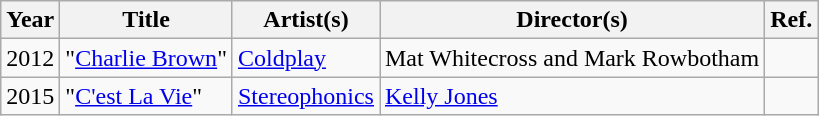<table class="wikitable sortable">
<tr>
<th>Year</th>
<th>Title</th>
<th>Artist(s)</th>
<th>Director(s)</th>
<th class="unsortable">Ref.</th>
</tr>
<tr>
<td>2012</td>
<td>"<a href='#'>Charlie Brown</a>"</td>
<td><a href='#'>Coldplay</a></td>
<td>Mat Whitecross and Mark Rowbotham</td>
<td></td>
</tr>
<tr>
<td>2015</td>
<td>"<a href='#'>C'est La Vie</a>"</td>
<td><a href='#'>Stereophonics</a></td>
<td><a href='#'>Kelly Jones</a></td>
<td></td>
</tr>
</table>
